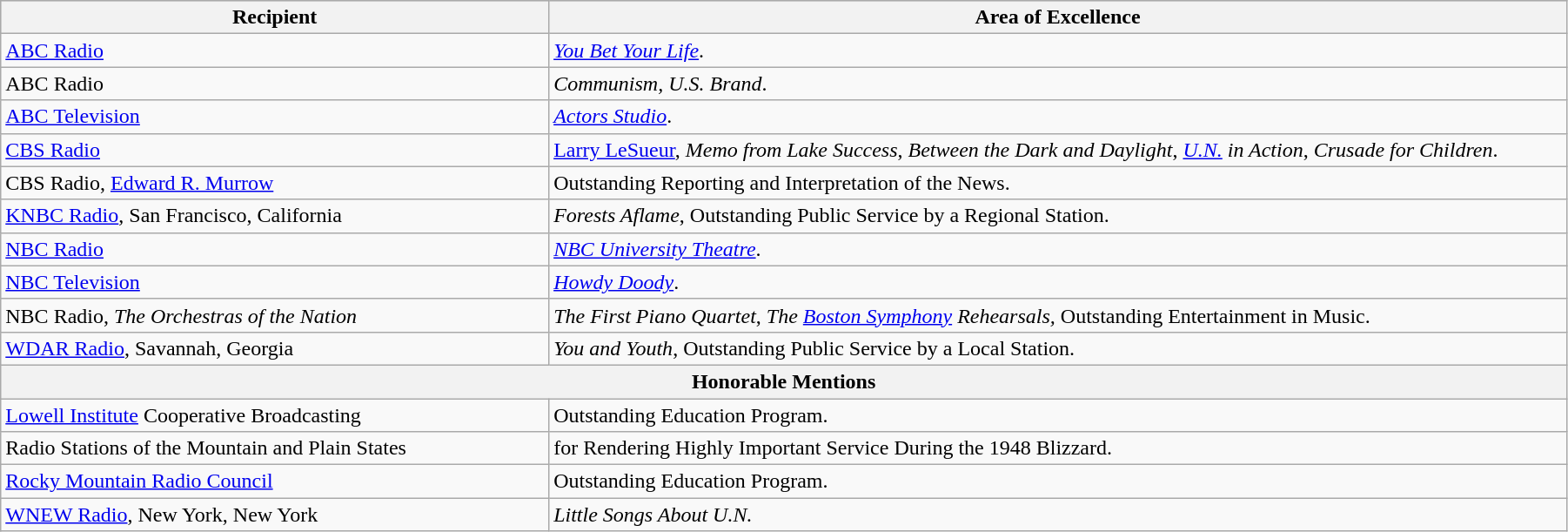<table class="wikitable" style="width:95%">
<tr bgcolor="#CCCCCC">
<th width=35%>Recipient</th>
<th width=65%>Area of Excellence</th>
</tr>
<tr>
<td rowspan="1"><a href='#'>ABC Radio</a></td>
<td><em><a href='#'>You Bet Your Life</a></em>.</td>
</tr>
<tr>
<td rowspan="1">ABC Radio</td>
<td><em>Communism, U.S. Brand</em>.</td>
</tr>
<tr>
<td rowspan="1"><a href='#'>ABC Television</a></td>
<td><em><a href='#'>Actors Studio</a></em>.</td>
</tr>
<tr>
<td rowspan="1"><a href='#'>CBS Radio</a></td>
<td><a href='#'>Larry LeSueur</a>, <em>Memo from Lake Success</em>, <em>Between the Dark and Daylight</em>, <em><a href='#'>U.N.</a> in Action</em>, <em>Crusade for Children</em>.</td>
</tr>
<tr>
<td rowspan="1">CBS Radio, <a href='#'>Edward R. Murrow</a></td>
<td>Outstanding Reporting and Interpretation of the News.</td>
</tr>
<tr>
<td rowspan="1"><a href='#'>KNBC Radio</a>, San Francisco, California</td>
<td><em>Forests Aflame</em>, Outstanding Public Service by a Regional Station.</td>
</tr>
<tr>
<td rowspan="1"><a href='#'>NBC Radio</a></td>
<td><em><a href='#'>NBC University Theatre</a></em>.</td>
</tr>
<tr>
<td rowspan="1"><a href='#'>NBC Television</a></td>
<td><em><a href='#'>Howdy Doody</a></em>.</td>
</tr>
<tr>
<td rowspan="1">NBC Radio, <em>The Orchestras of the Nation</em></td>
<td><em>The First Piano Quartet</em>, <em>The <a href='#'>Boston Symphony</a> Rehearsals,</em> Outstanding Entertainment in Music.</td>
</tr>
<tr>
<td rowspan="1"><a href='#'>WDAR Radio</a>, Savannah, Georgia</td>
<td><em>You and Youth</em>, Outstanding Public Service by a Local Station.</td>
</tr>
<tr>
<th colspan="2">Honorable Mentions</th>
</tr>
<tr>
<td rowspan="1"><a href='#'>Lowell Institute</a> Cooperative Broadcasting</td>
<td>Outstanding Education Program.</td>
</tr>
<tr>
<td rowspan="1">Radio Stations of the Mountain and Plain States</td>
<td>for Rendering Highly Important Service During the 1948 Blizzard.</td>
</tr>
<tr>
<td rowspan="1"><a href='#'>Rocky Mountain Radio Council</a></td>
<td>Outstanding Education Program.</td>
</tr>
<tr>
<td rowspan="1"><a href='#'>WNEW Radio</a>, New York, New York</td>
<td><em>Little Songs About U.N.</em></td>
</tr>
</table>
